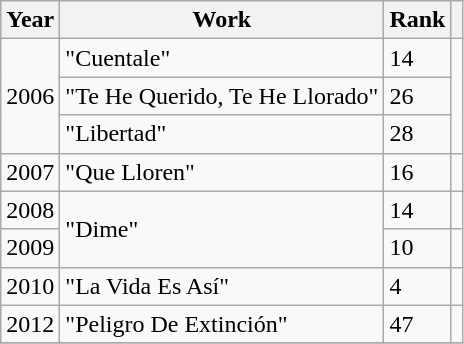<table class="wikitable plainrowheaders sortable" style="margin-right: 0;">
<tr>
<th scope="col">Year</th>
<th scope="col">Work</th>
<th scope="col">Rank</th>
<th scope="col" class="unsortable"></th>
</tr>
<tr>
<td rowspan=3>2006</td>
<td rowspan=1>"Cuentale"</td>
<td>14</td>
<td rowspan=3 style="text-align:center;"></td>
</tr>
<tr>
<td rowspan=1>"Te He Querido, Te He Llorado"</td>
<td>26</td>
</tr>
<tr>
<td rowspan=1>"Libertad"</td>
<td>28</td>
</tr>
<tr>
<td rowspan=1>2007</td>
<td rowspan=1>"Que Lloren"</td>
<td>16</td>
<td style="text-align:center;"></td>
</tr>
<tr>
<td rowspan=1>2008</td>
<td rowspan=2>"Dime"</td>
<td>14</td>
<td style="text-align:center;"></td>
</tr>
<tr>
<td rowspan=1>2009</td>
<td>10</td>
<td style="text-align:center;"></td>
</tr>
<tr>
<td rowspan=1>2010</td>
<td rowspan=1>"La Vida Es Así"</td>
<td>4</td>
<td style="text-align:center;"></td>
</tr>
<tr>
<td rowspan=1>2012</td>
<td rowspan=1>"Peligro De Extinción"</td>
<td>47</td>
<td style="text-align:center;"></td>
</tr>
<tr>
</tr>
</table>
